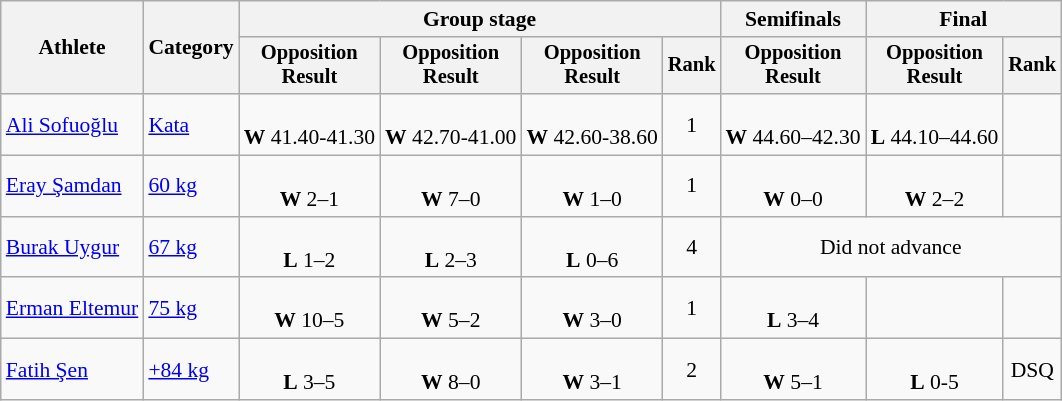<table class="wikitable" style="text-align:center; font-size:90%">
<tr>
<th rowspan=2>Athlete</th>
<th rowspan=2>Category</th>
<th colspan=4>Group stage</th>
<th>Semifinals</th>
<th colspan=2>Final</th>
</tr>
<tr style="font-size:95%">
<th>Opposition<br>Result</th>
<th>Opposition<br>Result</th>
<th>Opposition<br>Result</th>
<th>Rank</th>
<th>Opposition<br>Result</th>
<th>Opposition<br>Result</th>
<th>Rank</th>
</tr>
<tr>
<td align=left><a href='#'>Ali Sofuoğlu</a></td>
<td align=left><a href='#'>Kata</a></td>
<td><br><strong>W</strong> 41.40-41.30</td>
<td><br><strong>W</strong> 42.70-41.00</td>
<td><br><strong>W</strong> 42.60-38.60</td>
<td>1</td>
<td><br><strong>W</strong> 44.60–42.30</td>
<td><br><strong>L</strong> 44.10–44.60</td>
<td></td>
</tr>
<tr>
<td align=left><a href='#'>Eray Şamdan</a></td>
<td align=left><a href='#'>60 kg</a></td>
<td><br><strong>W</strong> 2–1</td>
<td><br><strong>W</strong> 7–0</td>
<td><br><strong>W</strong> 1–0</td>
<td>1</td>
<td><br><strong>W</strong> 0–0</td>
<td><br><strong>W</strong> 2–2</td>
<td></td>
</tr>
<tr>
<td align=left><a href='#'>Burak Uygur</a></td>
<td align=left><a href='#'>67 kg</a></td>
<td><br><strong>L</strong> 1–2</td>
<td><br><strong>L</strong> 2–3</td>
<td><br><strong>L</strong> 0–6</td>
<td>4</td>
<td colspan=3>Did not advance</td>
</tr>
<tr align=center>
<td align=left><a href='#'>Erman Eltemur</a></td>
<td align=left><a href='#'>75 kg</a></td>
<td><br><strong>W</strong> 10–5</td>
<td><br><strong>W</strong> 5–2</td>
<td><br><strong>W</strong> 3–0</td>
<td>1</td>
<td><br><strong>L</strong> 3–4</td>
<td></td>
<td></td>
</tr>
<tr>
<td align=left><a href='#'>Fatih Şen</a></td>
<td align=left><a href='#'>+84 kg</a></td>
<td><br><strong>L</strong> 3–5</td>
<td><br><strong>W</strong> 8–0</td>
<td><br><strong>W</strong> 3–1</td>
<td>2</td>
<td><br><strong>W</strong> 5–1</td>
<td><br><strong>L</strong> 0-5</td>
<td>DSQ</td>
</tr>
</table>
